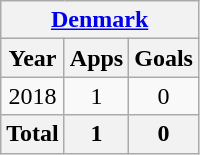<table class="wikitable" style="text-align:center">
<tr>
<th colspan=3><a href='#'>Denmark</a></th>
</tr>
<tr>
<th>Year</th>
<th>Apps</th>
<th>Goals</th>
</tr>
<tr>
<td>2018</td>
<td>1</td>
<td>0</td>
</tr>
<tr>
<th>Total</th>
<th>1</th>
<th>0</th>
</tr>
</table>
